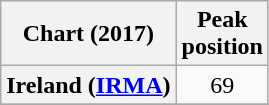<table class="wikitable sortable plainrowheaders" style="text-align:center">
<tr>
<th scope="col">Chart (2017)</th>
<th scope="col">Peak<br> position</th>
</tr>
<tr>
<th scope="row">Ireland (<a href='#'>IRMA</a>)</th>
<td>69</td>
</tr>
<tr>
</tr>
<tr>
</tr>
<tr>
</tr>
</table>
